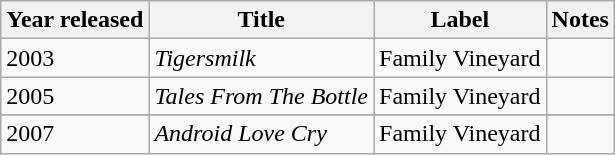<table class="wikitable sortable">
<tr>
<th>Year released</th>
<th>Title</th>
<th>Label</th>
<th>Notes</th>
</tr>
<tr>
<td>2003</td>
<td><em>Tigersmilk</em></td>
<td>Family Vineyard</td>
<td></td>
</tr>
<tr>
<td>2005</td>
<td><em>Tales From The Bottle</em></td>
<td>Family Vineyard</td>
<td></td>
</tr>
<tr>
</tr>
<tr>
<td>2007</td>
<td><em>Android Love Cry</em></td>
<td>Family Vineyard</td>
<td></td>
</tr>
</table>
